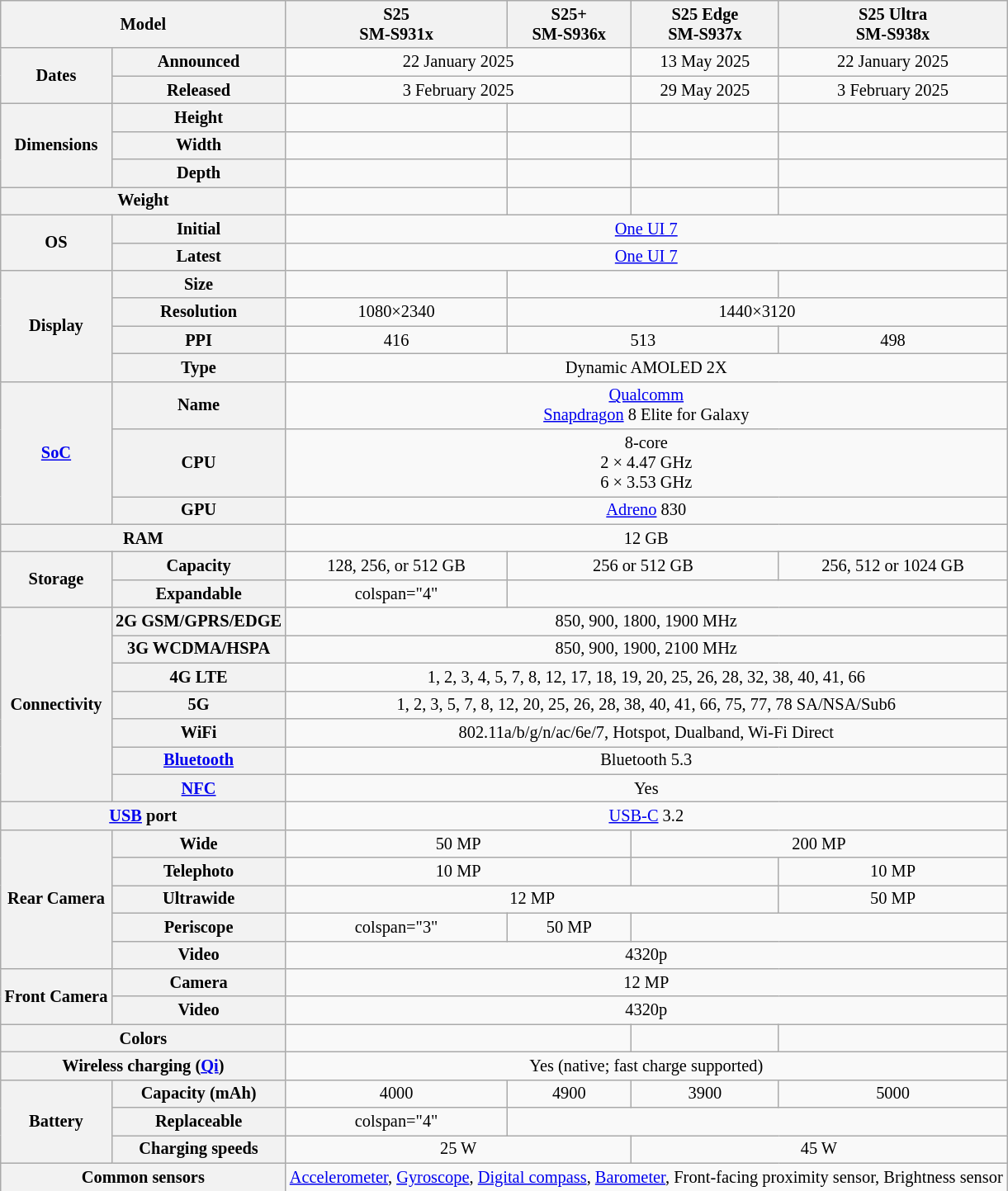<table class="wikitable" style="text-align: center; font-size:85%">
<tr>
<th colspan="2">Model</th>
<th>S25<br>SM-S931x</th>
<th>S25+<br>SM-S936x</th>
<th>S25 Edge<br>SM-S937x</th>
<th>S25 Ultra<br>SM-S938x</th>
</tr>
<tr>
<th rowspan="2">Dates</th>
<th>Announced</th>
<td colspan="2">22 January 2025</td>
<td>13 May 2025</td>
<td>22 January 2025</td>
</tr>
<tr>
<th>Released</th>
<td colspan="2">3 February 2025</td>
<td>29 May 2025</td>
<td>3 February 2025</td>
</tr>
<tr>
<th rowspan="3">Dimensions<br></th>
<th>Height</th>
<td></td>
<td></td>
<td></td>
<td></td>
</tr>
<tr>
<th>Width</th>
<td></td>
<td></td>
<td></td>
<td></td>
</tr>
<tr>
<th>Depth</th>
<td></td>
<td></td>
<td></td>
<td></td>
</tr>
<tr>
<th colspan="2">Weight<br></th>
<td></td>
<td></td>
<td></td>
<td></td>
</tr>
<tr>
<th rowspan="2" title="Operating System">OS</th>
<th>Initial</th>
<td colspan="4"><a href='#'>One UI 7</a><br></td>
</tr>
<tr>
<th>Latest</th>
<td colspan="4"><a href='#'>One UI 7</a><br></td>
</tr>
<tr>
<th rowspan="4">Display</th>
<th>Size</th>
<td></td>
<td colspan="2"></td>
<td></td>
</tr>
<tr>
<th>Resolution</th>
<td>1080×2340</td>
<td colspan="3">1440×3120</td>
</tr>
<tr>
<th title="Pixels per Inch">PPI</th>
<td>416</td>
<td colspan="2">513</td>
<td>498</td>
</tr>
<tr>
<th>Type</th>
<td colspan="4">Dynamic AMOLED 2X</td>
</tr>
<tr>
<th rowspan="3"><a href='#'>SoC</a></th>
<th>Name</th>
<td colspan="4"><a href='#'>Qualcomm</a><br><a href='#'>Snapdragon</a> 8 Elite for Galaxy</td>
</tr>
<tr>
<th>CPU</th>
<td colspan="4">8-core<br>2 × 4.47 GHz<br>6 × 3.53 GHz</td>
</tr>
<tr>
<th>GPU</th>
<td colspan="4"><a href='#'>Adreno</a> 830</td>
</tr>
<tr>
<th colspan="2">RAM</th>
<td colspan="4">12 GB</td>
</tr>
<tr>
<th rowspan="2">Storage</th>
<th>Capacity</th>
<td>128, 256, or 512 GB</td>
<td colspan="2">256 or 512 GB</td>
<td>256, 512 or 1024 GB</td>
</tr>
<tr>
<th>Expandable</th>
<td>colspan="4" </td>
</tr>
<tr>
<th rowspan="7">Connectivity</th>
<th>2G GSM/GPRS/EDGE</th>
<td colspan="4">850, 900, 1800, 1900 MHz</td>
</tr>
<tr>
<th>3G WCDMA/HSPA</th>
<td colspan="4">850, 900, 1900, 2100 MHz</td>
</tr>
<tr>
<th>4G LTE</th>
<td colspan="4">1, 2, 3, 4, 5, 7, 8, 12, 17, 18, 19, 20, 25, 26, 28, 32, 38, 40, 41, 66</td>
</tr>
<tr>
<th>5G</th>
<td colspan="4">1, 2, 3, 5, 7, 8, 12, 20, 25, 26, 28, 38, 40, 41, 66, 75, 77, 78 SA/NSA/Sub6</td>
</tr>
<tr>
<th>WiFi</th>
<td colspan="4">802.11a/b/g/n/ac/6e/7, Hotspot, Dualband, Wi-Fi Direct</td>
</tr>
<tr>
<th><a href='#'>Bluetooth</a></th>
<td colspan="4">Bluetooth 5.3</td>
</tr>
<tr>
<th><a href='#'>NFC</a></th>
<td colspan="4">Yes</td>
</tr>
<tr>
<th colspan="2"><a href='#'>USB</a> port</th>
<td colspan="4"><a href='#'>USB-C</a> 3.2</td>
</tr>
<tr>
<th rowspan="5">Rear Camera</th>
<th>Wide</th>
<td colspan="2">50 MP</td>
<td colspan="2">200 MP</td>
</tr>
<tr>
<th>Telephoto</th>
<td colspan="2">10 MP</td>
<td></td>
<td>10 MP</td>
</tr>
<tr>
<th>Ultrawide</th>
<td colspan="3">12 MP</td>
<td>50 MP</td>
</tr>
<tr>
<th>Periscope</th>
<td>colspan="3" </td>
<td>50 MP</td>
</tr>
<tr>
<th>Video</th>
<td colspan="4">4320p</td>
</tr>
<tr>
<th rowspan="2">Front Camera</th>
<th>Camera</th>
<td colspan="4">12 MP</td>
</tr>
<tr>
<th>Video</th>
<td colspan="4">4320p</td>
</tr>
<tr>
<th colspan="2">Colors</th>
<td colspan="2"></td>
<td></td>
<td></td>
</tr>
<tr>
<th colspan="2">Wireless charging (<a href='#'>Qi</a>)</th>
<td colspan="4">Yes (native; fast charge supported)</td>
</tr>
<tr>
<th rowspan="3">Battery</th>
<th>Capacity (mAh)</th>
<td>4000</td>
<td>4900</td>
<td>3900</td>
<td>5000</td>
</tr>
<tr>
<th>Replaceable</th>
<td>colspan="4" </td>
</tr>
<tr>
<th>Charging speeds</th>
<td colspan="2">25 W</td>
<td colspan="2">45 W</td>
</tr>
<tr>
<th colspan="2">Common sensors</th>
<td colspan="4"><a href='#'>Accelerometer</a>, <a href='#'>Gyroscope</a>, <a href='#'>Digital compass</a>, <a href='#'>Barometer</a>, Front-facing proximity sensor, Brightness sensor</td>
</tr>
</table>
